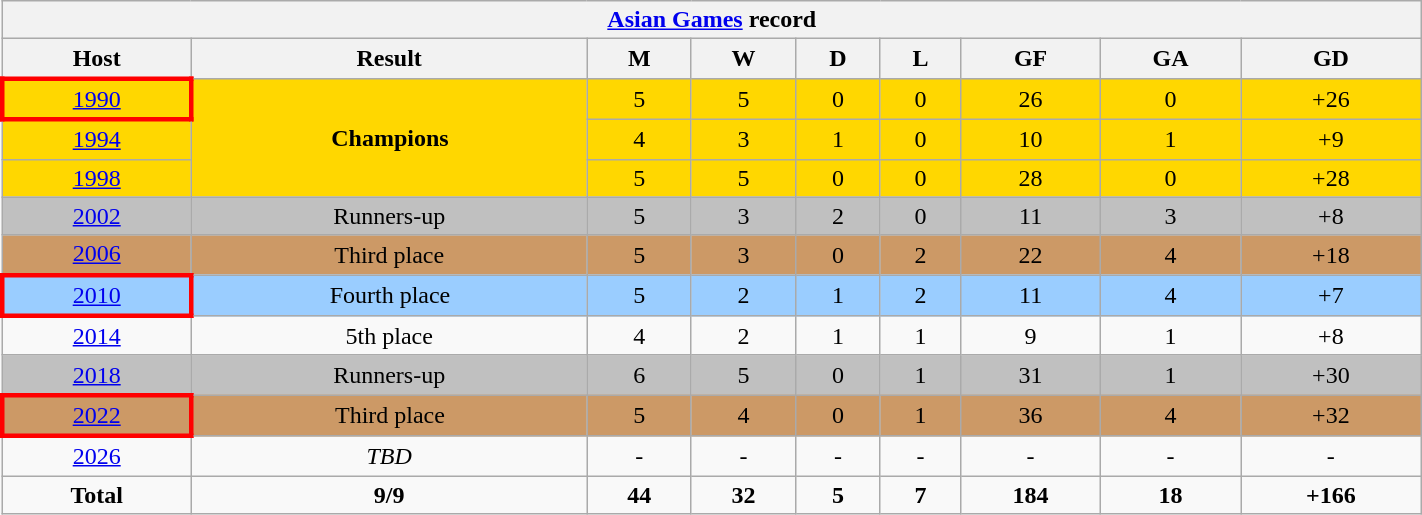<table class="wikitable" style="text-align: center; width:75%;">
<tr>
<th colspan=9><a href='#'>Asian Games</a> record</th>
</tr>
<tr>
<th>Host</th>
<th>Result</th>
<th>M</th>
<th>W</th>
<th>D</th>
<th>L</th>
<th>GF</th>
<th>GA</th>
<th>GD</th>
</tr>
<tr bgcolor=gold>
<td style="border: 3px solid red"> <a href='#'>1990</a></td>
<td rowspan=3><strong>Champions</strong></td>
<td>5</td>
<td>5</td>
<td>0</td>
<td>0</td>
<td>26</td>
<td>0</td>
<td>+26</td>
</tr>
<tr bgcolor=gold>
<td> <a href='#'>1994</a></td>
<td>4</td>
<td>3</td>
<td>1</td>
<td>0</td>
<td>10</td>
<td>1</td>
<td>+9</td>
</tr>
<tr bgcolor=gold>
<td> <a href='#'>1998</a></td>
<td>5</td>
<td>5</td>
<td>0</td>
<td>0</td>
<td>28</td>
<td>0</td>
<td>+28</td>
</tr>
<tr bgcolor=silver>
<td> <a href='#'>2002</a></td>
<td>Runners-up</td>
<td>5</td>
<td>3</td>
<td>2</td>
<td>0</td>
<td>11</td>
<td>3</td>
<td>+8</td>
</tr>
<tr bgcolor="#cc9966">
<td> <a href='#'>2006</a></td>
<td>Third place</td>
<td>5</td>
<td>3</td>
<td>0</td>
<td>2</td>
<td>22</td>
<td>4</td>
<td>+18</td>
</tr>
<tr style="background:#9acdff;">
<td style="border: 3px solid red"> <a href='#'>2010</a></td>
<td>Fourth place</td>
<td>5</td>
<td>2</td>
<td>1</td>
<td>2</td>
<td>11</td>
<td>4</td>
<td>+7</td>
</tr>
<tr>
<td> <a href='#'>2014</a></td>
<td>5th place</td>
<td>4</td>
<td>2</td>
<td>1</td>
<td>1</td>
<td>9</td>
<td>1</td>
<td>+8</td>
</tr>
<tr bgcolor=silver>
<td> <a href='#'>2018</a></td>
<td>Runners-up</td>
<td>6</td>
<td>5</td>
<td>0</td>
<td>1</td>
<td>31</td>
<td>1</td>
<td>+30</td>
</tr>
<tr bgcolor="#cc9966">
<td style="border: 3px solid red"> <a href='#'>2022</a></td>
<td>Third place</td>
<td>5</td>
<td>4</td>
<td>0</td>
<td>1</td>
<td>36</td>
<td>4</td>
<td>+32</td>
</tr>
<tr>
<td> <a href='#'>2026</a></td>
<td><em>TBD</em></td>
<td><em>-</em></td>
<td><em>-</em></td>
<td><em>-</em></td>
<td><em>-</em></td>
<td><em>-</em></td>
<td><em>-</em></td>
<td><em>-</em></td>
</tr>
<tr>
<td><strong>Total</strong></td>
<td><strong>9/9</strong></td>
<td><strong>44</strong></td>
<td><strong>32</strong></td>
<td><strong>5</strong></td>
<td><strong>7</strong></td>
<td><strong>184</strong></td>
<td><strong>18</strong></td>
<td><strong>+166</strong></td>
</tr>
</table>
